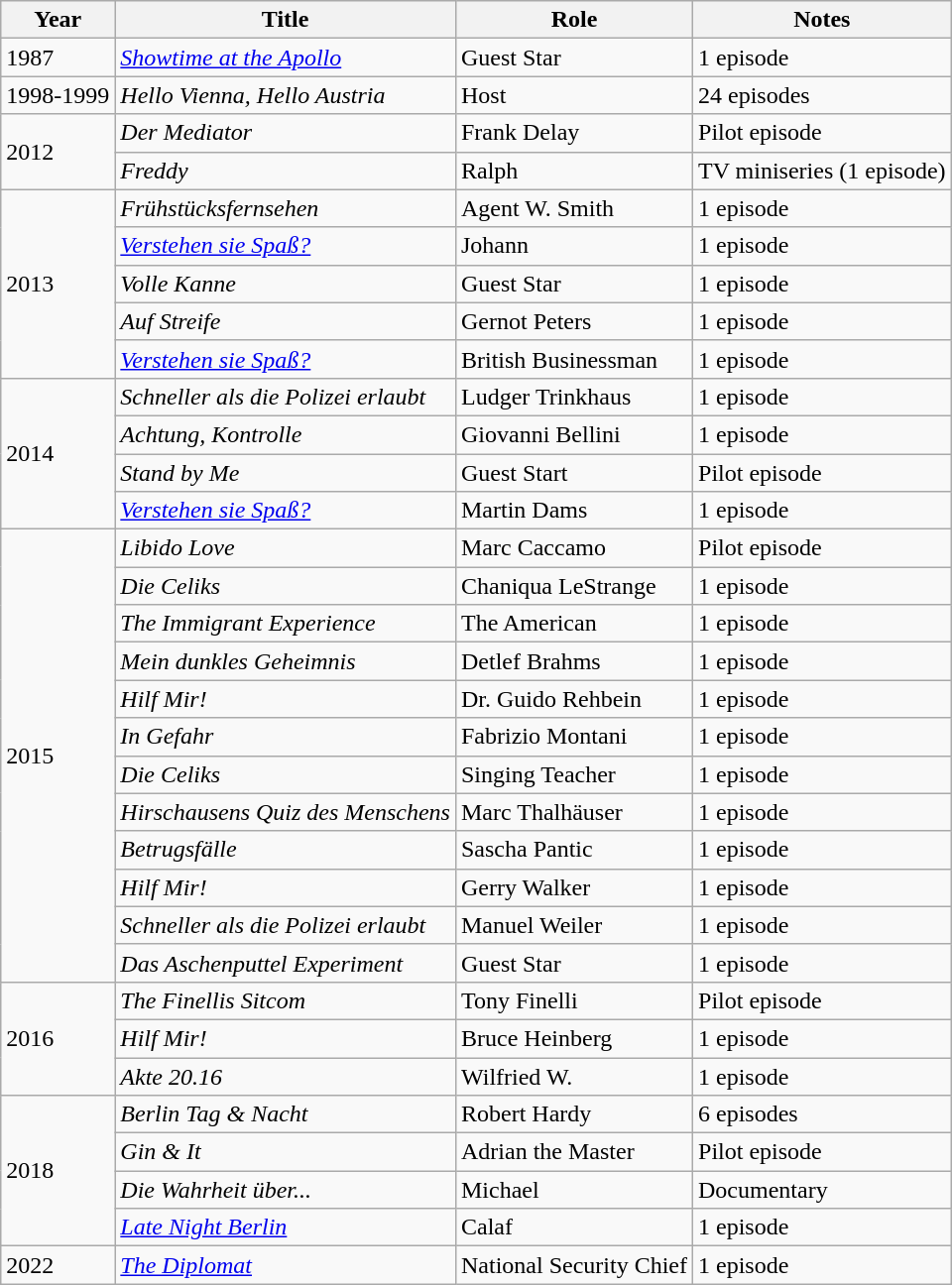<table class="wikitable">
<tr>
<th>Year</th>
<th>Title</th>
<th>Role</th>
<th>Notes</th>
</tr>
<tr>
<td>1987</td>
<td><em><a href='#'>Showtime at the Apollo</a></em></td>
<td>Guest Star</td>
<td>1 episode</td>
</tr>
<tr>
<td>1998-1999</td>
<td><em>Hello Vienna, Hello Austria</em></td>
<td>Host</td>
<td>24 episodes</td>
</tr>
<tr>
<td rowspan="2">2012</td>
<td><em>Der Mediator</em></td>
<td>Frank Delay</td>
<td>Pilot episode</td>
</tr>
<tr>
<td><em>Freddy</em></td>
<td>Ralph</td>
<td>TV miniseries (1 episode)</td>
</tr>
<tr>
<td rowspan="5">2013</td>
<td><em>Frühstücksfernsehen</em></td>
<td>Agent W. Smith</td>
<td>1 episode</td>
</tr>
<tr>
<td><em><a href='#'>Verstehen sie Spaß?</a></em></td>
<td>Johann</td>
<td>1 episode</td>
</tr>
<tr>
<td><em>Volle Kanne</em></td>
<td>Guest Star</td>
<td>1 episode</td>
</tr>
<tr>
<td><em>Auf Streife</em></td>
<td>Gernot Peters</td>
<td>1 episode</td>
</tr>
<tr>
<td><em><a href='#'>Verstehen sie Spaß?</a></em></td>
<td>British Businessman</td>
<td>1 episode</td>
</tr>
<tr>
<td rowspan="4">2014</td>
<td><em>Schneller als die Polizei erlaubt</em></td>
<td>Ludger Trinkhaus</td>
<td>1 episode</td>
</tr>
<tr>
<td><em>Achtung, Kontrolle</em></td>
<td>Giovanni Bellini</td>
<td>1 episode</td>
</tr>
<tr>
<td><em>Stand by Me</em></td>
<td>Guest Start</td>
<td>Pilot episode</td>
</tr>
<tr>
<td><em><a href='#'>Verstehen sie Spaß?</a></em></td>
<td>Martin Dams</td>
<td>1 episode</td>
</tr>
<tr>
<td rowspan="12">2015</td>
<td><em>Libido Love</em></td>
<td>Marc Caccamo</td>
<td>Pilot episode</td>
</tr>
<tr>
<td><em>Die Celiks</em></td>
<td>Chaniqua LeStrange</td>
<td>1 episode</td>
</tr>
<tr>
<td><em>The Immigrant Experience</em></td>
<td>The American</td>
<td>1 episode</td>
</tr>
<tr>
<td><em>Mein dunkles Geheimnis</em></td>
<td>Detlef Brahms</td>
<td>1 episode</td>
</tr>
<tr>
<td><em>Hilf Mir!</em></td>
<td>Dr. Guido Rehbein</td>
<td>1 episode</td>
</tr>
<tr>
<td><em>In Gefahr</em></td>
<td>Fabrizio Montani</td>
<td>1 episode</td>
</tr>
<tr>
<td><em>Die Celiks</em></td>
<td>Singing Teacher</td>
<td>1 episode</td>
</tr>
<tr>
<td><em>Hirschausens Quiz des Menschens</em></td>
<td>Marc Thalhäuser</td>
<td>1 episode</td>
</tr>
<tr>
<td><em>Betrugsfälle</em></td>
<td>Sascha Pantic</td>
<td>1 episode</td>
</tr>
<tr>
<td><em>Hilf Mir!</em></td>
<td>Gerry Walker</td>
<td>1 episode</td>
</tr>
<tr>
<td><em>Schneller als die Polizei erlaubt</em></td>
<td>Manuel Weiler</td>
<td>1 episode</td>
</tr>
<tr>
<td><em>Das Aschenputtel Experiment</em></td>
<td>Guest Star</td>
<td>1 episode</td>
</tr>
<tr>
<td rowspan="3">2016</td>
<td><em>The Finellis Sitcom</em></td>
<td>Tony Finelli</td>
<td>Pilot episode</td>
</tr>
<tr>
<td><em>Hilf Mir!</em></td>
<td>Bruce Heinberg</td>
<td>1 episode</td>
</tr>
<tr>
<td><em>Akte 20.16</em></td>
<td>Wilfried W.</td>
<td>1 episode</td>
</tr>
<tr>
<td rowspan="4">2018</td>
<td><em>Berlin Tag & Nacht</em></td>
<td>Robert Hardy</td>
<td>6 episodes</td>
</tr>
<tr>
<td><em>Gin & It</em></td>
<td>Adrian the Master</td>
<td>Pilot episode</td>
</tr>
<tr>
<td><em>Die Wahrheit über...</em></td>
<td>Michael</td>
<td>Documentary</td>
</tr>
<tr>
<td><em><a href='#'>Late Night Berlin</a></em></td>
<td>Calaf</td>
<td>1 episode</td>
</tr>
<tr>
<td>2022</td>
<td><em><a href='#'>The Diplomat</a></em></td>
<td>National Security Chief</td>
<td>1 episode</td>
</tr>
</table>
